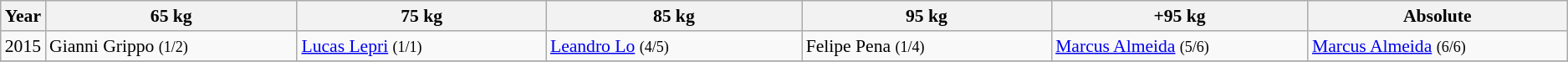<table class="wikitable sortable" style="font-size: 90%">
<tr>
<th>Year</th>
<th width=300>65 kg</th>
<th width=300>75 kg</th>
<th width=300>85 kg</th>
<th width=300>95 kg</th>
<th width=300>+95 kg</th>
<th width=300>Absolute</th>
</tr>
<tr>
<td>2015</td>
<td> Gianni Grippo <small>(1/2)</small></td>
<td> <a href='#'>Lucas Lepri</a> <small>(1/1)</small></td>
<td> <a href='#'>Leandro Lo</a> <small>(4/5)</small></td>
<td> Felipe Pena <small>(1/4)</small></td>
<td> <a href='#'>Marcus Almeida</a> <small>(5/6)</small></td>
<td> <a href='#'>Marcus Almeida</a> <small>(6/6)</small></td>
</tr>
<tr>
</tr>
</table>
